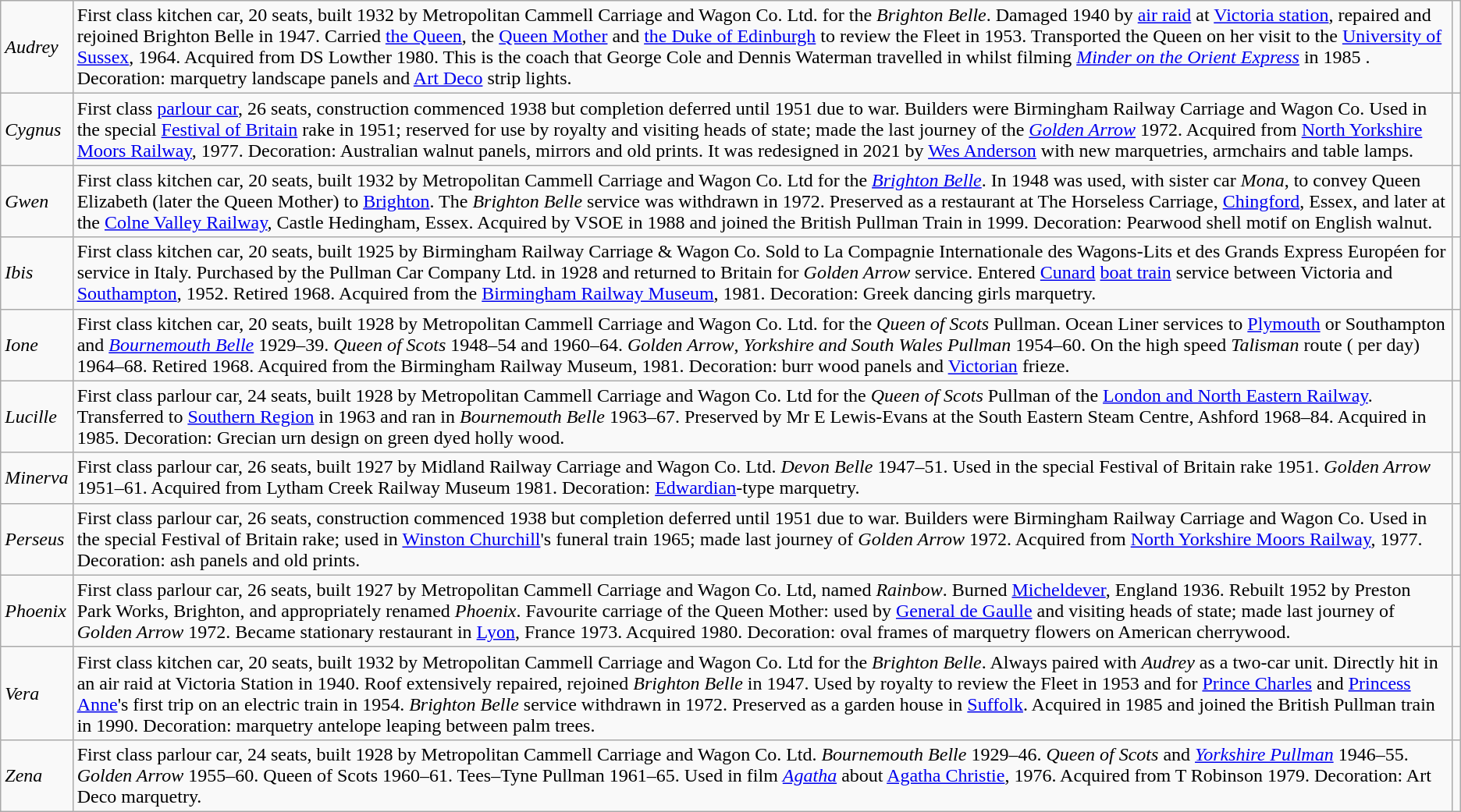<table class="wikitable">
<tr>
<td><em>Audrey</em></td>
<td>First class kitchen car, 20 seats, built 1932 by Metropolitan Cammell Carriage and Wagon Co. Ltd. for the <em>Brighton Belle</em>. Damaged 1940 by <a href='#'>air raid</a> at <a href='#'>Victoria station</a>, repaired and rejoined Brighton Belle in 1947. Carried <a href='#'>the Queen</a>, the <a href='#'>Queen Mother</a> and <a href='#'>the Duke of Edinburgh</a> to review the Fleet in 1953. Transported the Queen on her visit to the <a href='#'>University of Sussex</a>, 1964. Acquired from DS Lowther 1980. This is the coach that George Cole and Dennis Waterman travelled in whilst filming <em><a href='#'>Minder on the Orient Express</a></em> in 1985 . Decoration: marquetry landscape panels and <a href='#'>Art Deco</a> strip lights.</td>
<td></td>
</tr>
<tr>
<td><em>Cygnus</em></td>
<td>First class <a href='#'>parlour car</a>, 26 seats, construction commenced 1938 but completion deferred until 1951 due to war. Builders were Birmingham Railway Carriage and Wagon Co. Used in the special <a href='#'>Festival of Britain</a> rake in 1951; reserved for use by royalty and visiting heads of state; made the last journey of the  <a href='#'><em>Golden Arrow</em></a> 1972. Acquired from <a href='#'>North Yorkshire Moors Railway</a>, 1977. Decoration: Australian walnut panels, mirrors and old prints. It was redesigned in 2021 by <a href='#'>Wes Anderson</a> with new marquetries, armchairs and table lamps.</td>
<td></td>
</tr>
<tr>
<td><em>Gwen</em></td>
<td>First class kitchen car, 20 seats, built 1932 by Metropolitan Cammell Carriage and Wagon Co. Ltd for the <em><a href='#'>Brighton Belle</a></em>. In 1948 was used, with sister car <em>Mona</em>, to convey Queen Elizabeth (later the Queen Mother) to <a href='#'>Brighton</a>. The <em>Brighton Belle</em> service was withdrawn in 1972. Preserved as a restaurant at The Horseless Carriage, <a href='#'>Chingford</a>, Essex, and later at the <a href='#'>Colne Valley Railway</a>, Castle Hedingham, Essex. Acquired by VSOE in 1988 and joined the British Pullman Train in 1999. Decoration: Pearwood shell motif on English walnut.</td>
<td></td>
</tr>
<tr>
<td><em>Ibis</em></td>
<td>First class kitchen car, 20 seats, built 1925 by Birmingham Railway Carriage & Wagon Co. Sold to La Compagnie Internationale des Wagons-Lits et des Grands Express Européen for service in Italy. Purchased by the Pullman Car Company Ltd. in 1928 and returned to Britain for <em>Golden Arrow</em> service. Entered <a href='#'>Cunard</a> <a href='#'>boat train</a> service between Victoria and <a href='#'>Southampton</a>, 1952. Retired 1968. Acquired from the <a href='#'>Birmingham Railway Museum</a>, 1981. Decoration: Greek dancing girls marquetry.</td>
<td></td>
</tr>
<tr>
<td><em>Ione</em></td>
<td>First class kitchen car, 20 seats, built 1928 by Metropolitan Cammell Carriage and Wagon Co. Ltd. for the <em>Queen of Scots</em> Pullman. Ocean Liner services to <a href='#'>Plymouth</a> or Southampton and <em><a href='#'>Bournemouth Belle</a></em> 1929–39. <em>Queen of Scots</em> 1948–54 and 1960–64. <em>Golden Arrow</em>, <em>Yorkshire and South Wales Pullman</em> 1954–60. On the high speed <em>Talisman</em> route ( per day) 1964–68. Retired 1968. Acquired from the Birmingham Railway Museum, 1981. Decoration: burr wood panels and <a href='#'>Victorian</a> frieze.</td>
<td></td>
</tr>
<tr>
<td><em>Lucille</em></td>
<td>First class parlour car, 24 seats, built 1928 by Metropolitan Cammell Carriage and Wagon Co. Ltd for the <em>Queen of Scots</em> Pullman of the <a href='#'>London and North Eastern Railway</a>. Transferred to <a href='#'>Southern Region</a> in 1963 and ran in <em>Bournemouth Belle</em> 1963–67. Preserved by Mr E Lewis-Evans at the South Eastern Steam Centre, Ashford 1968–84. Acquired in 1985. Decoration: Grecian urn design on green dyed holly wood.</td>
<td></td>
</tr>
<tr>
<td><em>Minerva</em></td>
<td>First class parlour car, 26 seats, built 1927 by Midland Railway Carriage and Wagon Co. Ltd. <em>Devon Belle</em> 1947–51. Used in the special Festival of Britain rake 1951. <em>Golden Arrow</em> 1951–61. Acquired from Lytham Creek Railway Museum 1981. Decoration: <a href='#'>Edwardian</a>-type marquetry.</td>
<td></td>
</tr>
<tr>
<td><em>Perseus</em></td>
<td>First class parlour car, 26 seats, construction commenced 1938 but completion deferred until 1951 due to war. Builders were Birmingham Railway Carriage and Wagon Co. Used in the special Festival of Britain rake; used in <a href='#'>Winston Churchill</a>'s funeral train 1965; made last journey of <em>Golden Arrow</em> 1972. Acquired from <a href='#'>North Yorkshire Moors Railway</a>, 1977. Decoration: ash panels and old prints.</td>
<td></td>
</tr>
<tr>
<td><em>Phoenix</em></td>
<td>First class parlour car, 26 seats, built 1927 by Metropolitan Cammell Carriage and Wagon Co. Ltd, named <em>Rainbow</em>. Burned <a href='#'>Micheldever</a>, England 1936. Rebuilt 1952 by Preston Park Works, Brighton, and appropriately renamed <em>Phoenix</em>. Favourite carriage of the Queen Mother: used by <a href='#'>General de Gaulle</a> and visiting heads of state; made last journey of <em>Golden Arrow</em> 1972. Became stationary restaurant in <a href='#'>Lyon</a>, France 1973. Acquired 1980. Decoration: oval frames of marquetry flowers on American cherrywood.</td>
<td></td>
</tr>
<tr>
<td><em>Vera</em></td>
<td>First class kitchen car, 20 seats, built 1932 by Metropolitan Cammell Carriage and Wagon Co. Ltd for the <em>Brighton Belle</em>. Always paired with <em>Audrey</em> as a two-car unit. Directly hit in an air raid at Victoria Station in 1940. Roof extensively repaired, rejoined <em>Brighton Belle</em> in 1947. Used by royalty to review the Fleet in 1953 and for <a href='#'>Prince Charles</a> and <a href='#'>Princess Anne</a>'s first trip on an electric train in 1954. <em>Brighton Belle</em> service withdrawn in 1972. Preserved as a garden house in <a href='#'>Suffolk</a>. Acquired in 1985 and joined the British Pullman train in 1990. Decoration: marquetry antelope leaping between palm trees.</td>
<td></td>
</tr>
<tr>
<td><em>Zena</em></td>
<td>First class parlour car, 24 seats, built 1928 by Metropolitan Cammell Carriage and Wagon Co. Ltd. <em>Bournemouth Belle</em> 1929–46. <em>Queen of Scots</em> and <em><a href='#'>Yorkshire Pullman</a></em> 1946–55. <em>Golden Arrow</em> 1955–60. Queen of Scots 1960–61. Tees–Tyne Pullman 1961–65. Used in film <em><a href='#'>Agatha</a></em> about <a href='#'>Agatha Christie</a>, 1976. Acquired from T Robinson 1979. Decoration: Art Deco marquetry.</td>
<td></td>
</tr>
</table>
